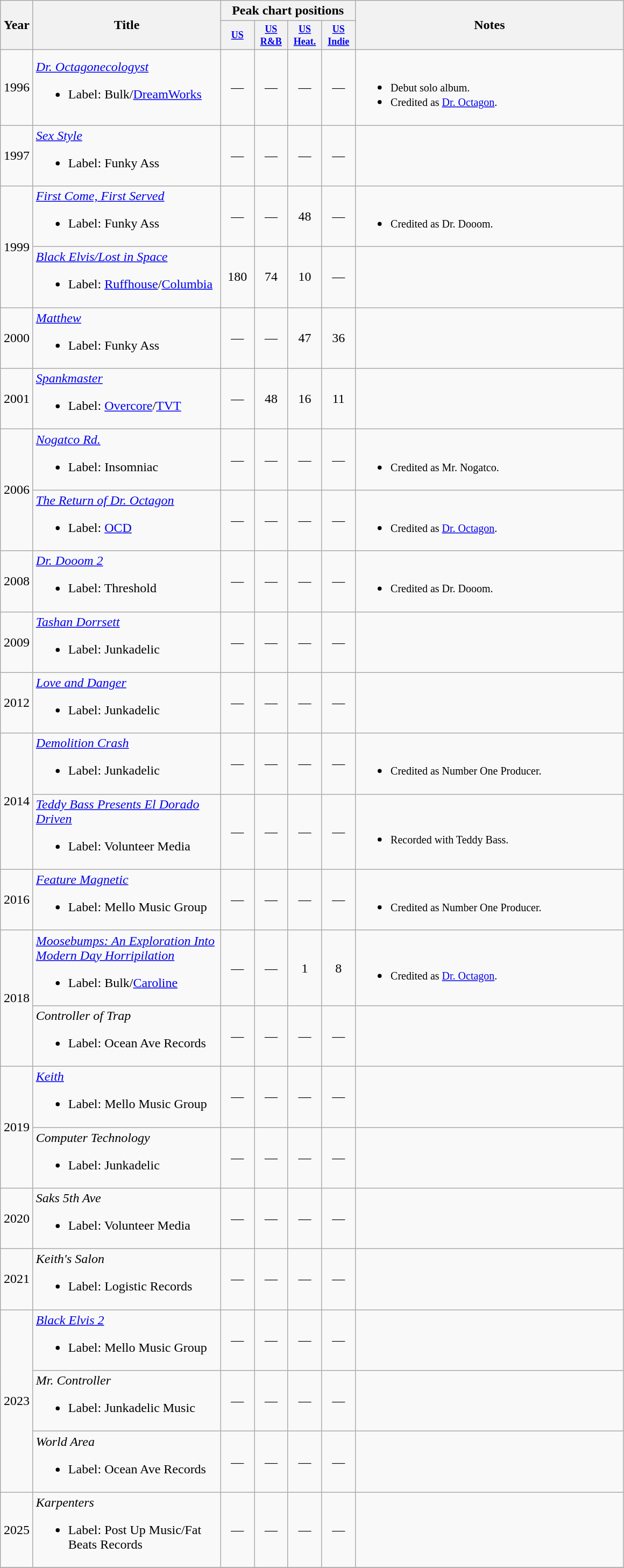<table class="wikitable">
<tr>
<th rowspan="2" style="width:33px;">Year</th>
<th rowspan="2" style="width:225px;">Title</th>
<th colspan="4">Peak chart positions</th>
<th style="width:325px;" rowspan="2">Notes</th>
</tr>
<tr>
<th style="width:3em;font-size:75%;"><a href='#'>US</a></th>
<th style="width:3em;font-size:75%;"><a href='#'>US R&B</a></th>
<th style="width:3em;font-size:75%;"><a href='#'>US Heat.</a></th>
<th style="width:3em;font-size:75%;"><a href='#'>US Indie</a></th>
</tr>
<tr>
<td style="text-align:center;">1996</td>
<td><em><a href='#'>Dr. Octagonecologyst</a></em><br><ul><li>Label: Bulk/<a href='#'>DreamWorks</a></li></ul></td>
<td style="text-align:center;">—</td>
<td style="text-align:center;">—</td>
<td style="text-align:center;">—</td>
<td style="text-align:center;">—</td>
<td><br><ul><li><small>Debut solo album.</small></li><li><small>Credited as <a href='#'>Dr. Octagon</a>.</small></li></ul></td>
</tr>
<tr>
<td style="text-align:center;">1997</td>
<td><em><a href='#'>Sex Style</a></em><br><ul><li>Label: Funky Ass</li></ul></td>
<td style="text-align:center;">—</td>
<td style="text-align:center;">—</td>
<td style="text-align:center;">—</td>
<td style="text-align:center;">—</td>
<td></td>
</tr>
<tr>
<td rowspan="2" style="text-align:center;">1999</td>
<td><em><a href='#'>First Come, First Served</a></em><br><ul><li>Label: Funky Ass</li></ul></td>
<td style="text-align:center;">—</td>
<td style="text-align:center;">—</td>
<td style="text-align:center;">48</td>
<td style="text-align:center;">—</td>
<td><br><ul><li><small>Credited as Dr. Dooom.</small></li></ul></td>
</tr>
<tr>
<td><em><a href='#'>Black Elvis/Lost in Space</a></em><br><ul><li>Label: <a href='#'>Ruffhouse</a>/<a href='#'>Columbia</a></li></ul></td>
<td style="text-align:center;">180</td>
<td style="text-align:center;">74</td>
<td style="text-align:center;">10</td>
<td style="text-align:center;">—</td>
<td></td>
</tr>
<tr>
<td style="text-align:center;">2000</td>
<td><em><a href='#'>Matthew</a></em><br><ul><li>Label: Funky Ass</li></ul></td>
<td style="text-align:center;">—</td>
<td style="text-align:center;">—</td>
<td style="text-align:center;">47</td>
<td style="text-align:center;">36</td>
<td></td>
</tr>
<tr>
<td style="text-align:center;">2001</td>
<td><em><a href='#'>Spankmaster</a></em><br><ul><li>Label: <a href='#'>Overcore</a>/<a href='#'>TVT</a></li></ul></td>
<td style="text-align:center;">—</td>
<td style="text-align:center;">48</td>
<td style="text-align:center;">16</td>
<td style="text-align:center;">11</td>
<td></td>
</tr>
<tr>
<td rowspan="2" style="text-align:center;">2006</td>
<td><em><a href='#'>Nogatco Rd.</a></em><br><ul><li>Label: Insomniac</li></ul></td>
<td style="text-align:center;">—</td>
<td style="text-align:center;">—</td>
<td style="text-align:center;">—</td>
<td style="text-align:center;">—</td>
<td><br><ul><li><small>Credited as Mr. Nogatco.</small></li></ul></td>
</tr>
<tr>
<td><em><a href='#'>The Return of Dr. Octagon</a></em><br><ul><li>Label: <a href='#'>OCD</a></li></ul></td>
<td style="text-align:center;">—</td>
<td style="text-align:center;">—</td>
<td style="text-align:center;">—</td>
<td style="text-align:center;">—</td>
<td><br><ul><li><small>Credited as <a href='#'>Dr. Octagon</a>.</small></li></ul></td>
</tr>
<tr>
<td style="text-align:center;">2008</td>
<td><em><a href='#'>Dr. Dooom 2</a></em><br><ul><li>Label: Threshold</li></ul></td>
<td style="text-align:center;">—</td>
<td style="text-align:center;">—</td>
<td style="text-align:center;">—</td>
<td style="text-align:center;">—</td>
<td><br><ul><li><small>Credited as Dr. Dooom.</small></li></ul></td>
</tr>
<tr>
<td style="text-align:center;">2009</td>
<td><em><a href='#'>Tashan Dorrsett</a></em><br><ul><li>Label: Junkadelic</li></ul></td>
<td style="text-align:center;">—</td>
<td style="text-align:center;">—</td>
<td style="text-align:center;">—</td>
<td style="text-align:center;">—</td>
<td></td>
</tr>
<tr>
<td style="text-align:center;">2012</td>
<td><em><a href='#'>Love and Danger</a></em><br><ul><li>Label: Junkadelic</li></ul></td>
<td style="text-align:center;">—</td>
<td style="text-align:center;">—</td>
<td style="text-align:center;">—</td>
<td style="text-align:center;">—</td>
<td></td>
</tr>
<tr>
<td rowspan="2" style="text-align:center;">2014</td>
<td><em><a href='#'>Demolition Crash</a></em><br><ul><li>Label: Junkadelic</li></ul></td>
<td style="text-align:center;">—</td>
<td style="text-align:center;">—</td>
<td style="text-align:center;">—</td>
<td style="text-align:center;">—</td>
<td><br><ul><li><small>Credited as Number One Producer.</small></li></ul></td>
</tr>
<tr>
<td><em><a href='#'>Teddy Bass Presents El Dorado Driven</a></em><br><ul><li>Label: Volunteer Media</li></ul></td>
<td style="text-align:center;">—</td>
<td style="text-align:center;">—</td>
<td style="text-align:center;">—</td>
<td style="text-align:center;">—</td>
<td><br><ul><li><small>Recorded with Teddy Bass.</small></li></ul></td>
</tr>
<tr>
<td style="text-align:center;">2016</td>
<td><em><a href='#'>Feature Magnetic</a></em><br><ul><li>Label: Mello Music Group</li></ul></td>
<td style="text-align:center;">—</td>
<td style="text-align:center;">—</td>
<td style="text-align:center;">—</td>
<td style="text-align:center;">—</td>
<td><br><ul><li><small>Credited as Number One Producer.</small></li></ul></td>
</tr>
<tr>
<td rowspan="2" style="text-align:center;">2018</td>
<td><em><a href='#'>Moosebumps: An Exploration Into Modern Day Horripilation</a></em><br><ul><li>Label: Bulk/<a href='#'>Caroline</a></li></ul></td>
<td style="text-align:center;">—</td>
<td style="text-align:center;">—</td>
<td style="text-align:center;">1</td>
<td style="text-align:center;">8</td>
<td><br><ul><li><small>Credited as <a href='#'>Dr. Octagon</a>.</small></li></ul></td>
</tr>
<tr>
<td><em>Controller of Trap</em><br><ul><li>Label: Ocean Ave Records</li></ul></td>
<td style="text-align:center;">—</td>
<td style="text-align:center;">—</td>
<td style="text-align:center;">—</td>
<td style="text-align:center;">—</td>
<td></td>
</tr>
<tr>
<td rowspan="2" style="text-align:center;">2019</td>
<td><em><a href='#'>Keith</a></em><br><ul><li>Label: Mello Music Group</li></ul></td>
<td style="text-align:center;">—</td>
<td style="text-align:center;">—</td>
<td style="text-align:center;">—</td>
<td style="text-align:center;">—</td>
<td></td>
</tr>
<tr>
<td><em>Computer Technology</em><br><ul><li>Label: Junkadelic</li></ul></td>
<td style="text-align:center;">—</td>
<td style="text-align:center;">—</td>
<td style="text-align:center;">—</td>
<td style="text-align:center;">—</td>
<td></td>
</tr>
<tr>
<td style="text-align:center;">2020</td>
<td><em>Saks 5th Ave</em><br><ul><li>Label: Volunteer Media</li></ul></td>
<td style="text-align:center;">—</td>
<td style="text-align:center;">—</td>
<td style="text-align:center;">—</td>
<td style="text-align:center;">—</td>
<td></td>
</tr>
<tr>
<td style="text-align:center;">2021</td>
<td><em>Keith's Salon</em><br><ul><li>Label: Logistic Records</li></ul></td>
<td style="text-align:center;">—</td>
<td style="text-align:center;">—</td>
<td style="text-align:center;">—</td>
<td style="text-align:center;">—</td>
<td></td>
</tr>
<tr>
<td rowspan="3" style="text-align:center;">2023</td>
<td><em><a href='#'>Black Elvis 2</a></em><br><ul><li>Label: Mello Music Group</li></ul></td>
<td style="text-align:center;">—</td>
<td style="text-align:center;">—</td>
<td style="text-align:center;">—</td>
<td style="text-align:center;">—</td>
<td></td>
</tr>
<tr>
<td><em>Mr. Controller</em><br><ul><li>Label: Junkadelic Music</li></ul></td>
<td style="text-align:center;">—</td>
<td style="text-align:center;">—</td>
<td style="text-align:center;">—</td>
<td style="text-align:center;">—</td>
<td></td>
</tr>
<tr>
<td><em>World Area</em><br><ul><li>Label: Ocean Ave Records</li></ul></td>
<td style="text-align:center;">—</td>
<td style="text-align:center;">—</td>
<td style="text-align:center;">—</td>
<td style="text-align:center;">—</td>
<td></td>
</tr>
<tr>
<td style="text-align:center;">2025</td>
<td><em>Karpenters</em><br><ul><li>Label: Post Up Music/Fat Beats Records</li></ul></td>
<td style="text-align:center;">—</td>
<td style="text-align:center;">—</td>
<td style="text-align:center;">—</td>
<td style="text-align:center;">—</td>
<td></td>
</tr>
<tr>
</tr>
</table>
